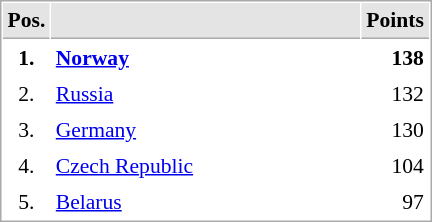<table cellspacing="1" cellpadding="3" style="border:1px solid #AAAAAA;font-size:90%">
<tr bgcolor="#E4E4E4">
<th style="border-bottom:1px solid #AAAAAA" width=10>Pos.</th>
<th style="border-bottom:1px solid #AAAAAA" width=200></th>
<th style="border-bottom:1px solid #AAAAAA" width=20>Points</th>
</tr>
<tr>
<td align="center"><strong>1.</strong></td>
<td> <strong><a href='#'>Norway</a></strong></td>
<td align="right"><strong>138</strong></td>
</tr>
<tr>
<td align="center">2.</td>
<td> <a href='#'>Russia</a></td>
<td align="right">132</td>
</tr>
<tr>
<td align="center">3.</td>
<td> <a href='#'>Germany</a></td>
<td align="right">130</td>
</tr>
<tr>
<td align="center">4.</td>
<td> <a href='#'>Czech Republic</a></td>
<td align="right">104</td>
</tr>
<tr>
<td align="center">5.</td>
<td> <a href='#'>Belarus</a></td>
<td align="right">97</td>
</tr>
</table>
